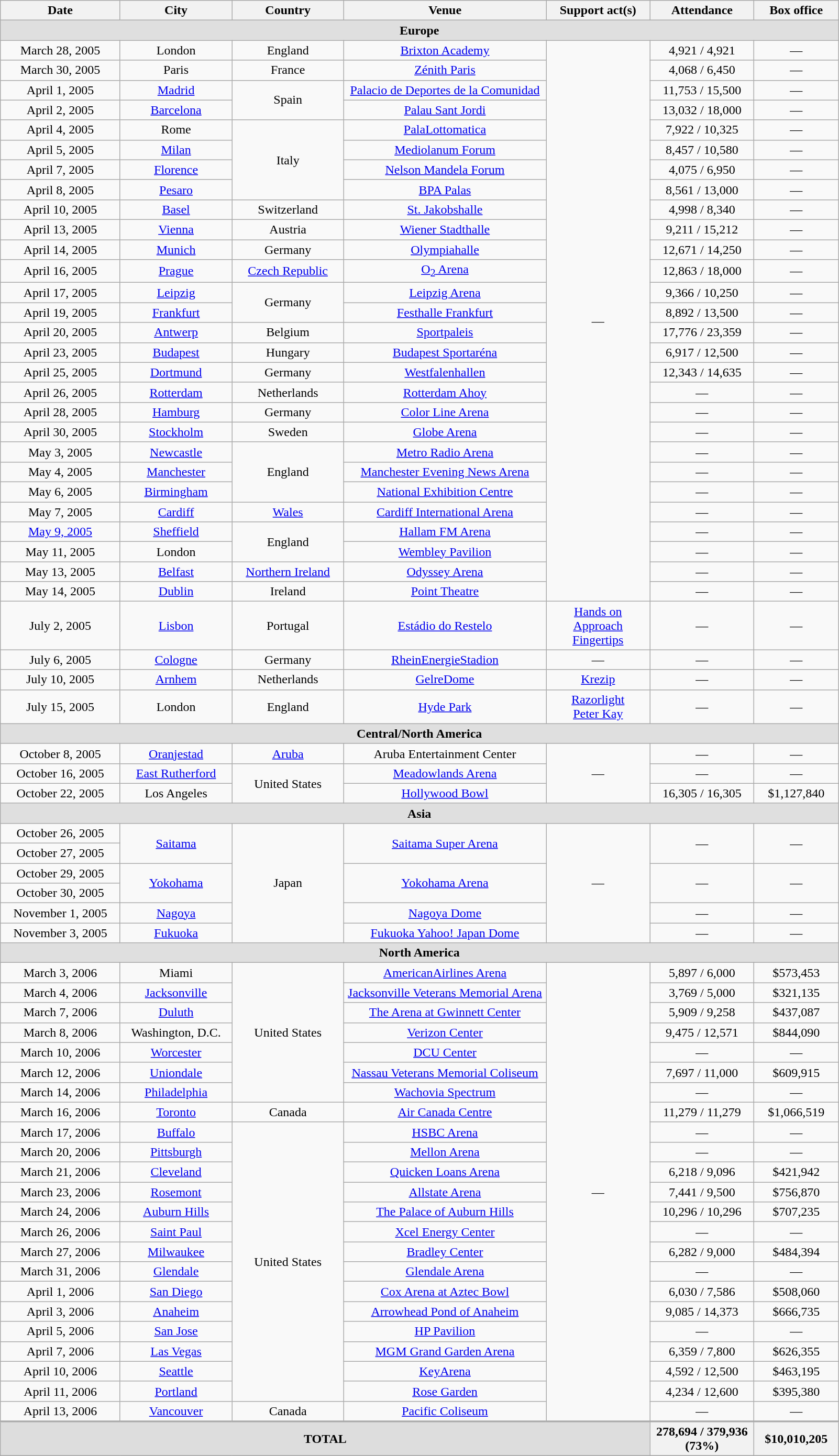<table class="wikitable" style="text-align:center;">
<tr>
<th width="145">Date</th>
<th width="135">City</th>
<th width="135">Country</th>
<th width="250">Venue</th>
<th width="125">Support act(s)</th>
<th width="125">Attendance</th>
<th width="100">Box office</th>
</tr>
<tr>
<th colspan="7" style="background:#DFDFDF;">Europe</th>
</tr>
<tr>
<td>March 28, 2005</td>
<td>London</td>
<td>England</td>
<td><a href='#'>Brixton Academy</a></td>
<td rowspan="28">—</td>
<td>4,921 / 4,921</td>
<td>—</td>
</tr>
<tr>
<td>March 30, 2005</td>
<td>Paris</td>
<td>France</td>
<td><a href='#'>Zénith Paris</a></td>
<td>4,068 / 6,450</td>
<td>—</td>
</tr>
<tr>
<td>April 1, 2005</td>
<td><a href='#'>Madrid</a></td>
<td rowspan="2">Spain</td>
<td><a href='#'>Palacio de Deportes de la Comunidad</a></td>
<td>11,753 / 15,500</td>
<td>—</td>
</tr>
<tr>
<td>April 2, 2005</td>
<td><a href='#'>Barcelona</a></td>
<td><a href='#'>Palau Sant Jordi</a></td>
<td>13,032 / 18,000</td>
<td>—</td>
</tr>
<tr>
<td>April 4, 2005</td>
<td>Rome</td>
<td rowspan="4">Italy</td>
<td><a href='#'>PalaLottomatica</a></td>
<td>7,922 / 10,325</td>
<td>—</td>
</tr>
<tr>
<td>April 5, 2005</td>
<td><a href='#'>Milan</a></td>
<td><a href='#'>Mediolanum Forum</a></td>
<td>8,457 / 10,580</td>
<td>—</td>
</tr>
<tr>
<td>April 7, 2005</td>
<td><a href='#'>Florence</a></td>
<td><a href='#'>Nelson Mandela Forum</a></td>
<td>4,075 / 6,950</td>
<td>—</td>
</tr>
<tr>
<td>April 8, 2005</td>
<td><a href='#'>Pesaro</a></td>
<td><a href='#'>BPA Palas</a></td>
<td>8,561 / 13,000</td>
<td>—</td>
</tr>
<tr>
<td>April 10, 2005</td>
<td><a href='#'>Basel</a></td>
<td>Switzerland</td>
<td><a href='#'>St. Jakobshalle</a></td>
<td>4,998 / 8,340</td>
<td>—</td>
</tr>
<tr>
<td>April 13, 2005</td>
<td><a href='#'>Vienna</a></td>
<td>Austria</td>
<td><a href='#'>Wiener Stadthalle</a></td>
<td>9,211 / 15,212</td>
<td>—</td>
</tr>
<tr>
<td>April 14, 2005</td>
<td><a href='#'>Munich</a></td>
<td>Germany</td>
<td><a href='#'>Olympiahalle</a></td>
<td>12,671 / 14,250</td>
<td>—</td>
</tr>
<tr>
<td>April 16, 2005</td>
<td><a href='#'>Prague</a></td>
<td><a href='#'>Czech Republic</a></td>
<td><a href='#'>O<sub>2</sub> Arena</a></td>
<td>12,863 / 18,000</td>
<td>—</td>
</tr>
<tr>
<td>April 17, 2005</td>
<td><a href='#'>Leipzig</a></td>
<td rowspan="2">Germany</td>
<td><a href='#'>Leipzig Arena</a></td>
<td>9,366 / 10,250</td>
<td>—</td>
</tr>
<tr>
<td>April 19, 2005</td>
<td><a href='#'>Frankfurt</a></td>
<td><a href='#'>Festhalle Frankfurt</a></td>
<td>8,892 / 13,500</td>
<td>—</td>
</tr>
<tr>
<td>April 20, 2005</td>
<td><a href='#'>Antwerp</a></td>
<td>Belgium</td>
<td><a href='#'>Sportpaleis</a></td>
<td>17,776 / 23,359</td>
<td>—</td>
</tr>
<tr>
<td>April 23, 2005</td>
<td><a href='#'>Budapest</a></td>
<td>Hungary</td>
<td><a href='#'>Budapest Sportaréna</a></td>
<td>6,917 / 12,500</td>
<td>—</td>
</tr>
<tr>
<td>April 25, 2005</td>
<td><a href='#'>Dortmund</a></td>
<td>Germany</td>
<td><a href='#'>Westfalenhallen</a></td>
<td>12,343 / 14,635</td>
<td>—</td>
</tr>
<tr>
<td>April 26, 2005</td>
<td><a href='#'>Rotterdam</a></td>
<td>Netherlands</td>
<td><a href='#'>Rotterdam Ahoy</a></td>
<td>—</td>
<td>—</td>
</tr>
<tr>
<td>April 28, 2005</td>
<td><a href='#'>Hamburg</a></td>
<td>Germany</td>
<td><a href='#'>Color Line Arena</a></td>
<td>—</td>
<td>—</td>
</tr>
<tr>
<td>April 30, 2005</td>
<td><a href='#'>Stockholm</a></td>
<td>Sweden</td>
<td><a href='#'>Globe Arena</a></td>
<td>—</td>
<td>—</td>
</tr>
<tr>
<td>May 3, 2005</td>
<td><a href='#'>Newcastle</a></td>
<td rowspan="3">England</td>
<td><a href='#'>Metro Radio Arena</a></td>
<td>—</td>
<td>—</td>
</tr>
<tr>
<td>May 4, 2005</td>
<td><a href='#'>Manchester</a></td>
<td><a href='#'>Manchester Evening News Arena</a></td>
<td>—</td>
<td>—</td>
</tr>
<tr>
<td>May 6, 2005</td>
<td><a href='#'>Birmingham</a></td>
<td><a href='#'>National Exhibition Centre</a></td>
<td>—</td>
<td>—</td>
</tr>
<tr>
<td>May 7, 2005</td>
<td><a href='#'>Cardiff</a></td>
<td><a href='#'>Wales</a></td>
<td><a href='#'>Cardiff International Arena</a></td>
<td>—</td>
<td>—</td>
</tr>
<tr>
<td><a href='#'>May 9, 2005</a></td>
<td><a href='#'>Sheffield</a></td>
<td rowspan="2">England</td>
<td><a href='#'>Hallam FM Arena</a></td>
<td>—</td>
<td>—</td>
</tr>
<tr>
<td>May 11, 2005</td>
<td>London</td>
<td><a href='#'>Wembley Pavilion</a></td>
<td>—</td>
<td>—</td>
</tr>
<tr>
<td>May 13, 2005</td>
<td><a href='#'>Belfast</a></td>
<td><a href='#'>Northern Ireland</a></td>
<td><a href='#'>Odyssey Arena</a></td>
<td>—</td>
<td>—</td>
</tr>
<tr>
<td>May 14, 2005</td>
<td><a href='#'>Dublin</a></td>
<td>Ireland</td>
<td><a href='#'>Point Theatre</a></td>
<td>—</td>
<td>—</td>
</tr>
<tr>
<td>July 2, 2005</td>
<td><a href='#'>Lisbon</a></td>
<td>Portugal</td>
<td><a href='#'>Estádio do Restelo</a></td>
<td><a href='#'>Hands on Approach</a> <br> <a href='#'>Fingertips</a></td>
<td>—</td>
<td>—</td>
</tr>
<tr>
<td>July 6, 2005</td>
<td><a href='#'>Cologne</a></td>
<td>Germany</td>
<td><a href='#'>RheinEnergieStadion</a></td>
<td>—</td>
<td>—</td>
<td>—</td>
</tr>
<tr>
<td>July 10, 2005</td>
<td><a href='#'>Arnhem</a></td>
<td>Netherlands</td>
<td><a href='#'>GelreDome</a></td>
<td><a href='#'>Krezip</a></td>
<td>—</td>
<td>—</td>
</tr>
<tr>
<td>July 15, 2005</td>
<td>London</td>
<td>England</td>
<td><a href='#'>Hyde Park</a></td>
<td><a href='#'>Razorlight</a> <br> <a href='#'>Peter Kay</a></td>
<td>—</td>
<td>—</td>
</tr>
<tr>
<th colspan="7" style="background:#DFDFDF;">Central/North America</th>
</tr>
<tr>
<td>October 8, 2005</td>
<td><a href='#'>Oranjestad</a></td>
<td><a href='#'>Aruba</a></td>
<td>Aruba Entertainment Center</td>
<td rowspan="3">—</td>
<td>—</td>
<td>—</td>
</tr>
<tr>
<td>October 16, 2005</td>
<td><a href='#'>East Rutherford</a></td>
<td rowspan="2">United States</td>
<td><a href='#'>Meadowlands Arena</a></td>
<td>—</td>
<td>—</td>
</tr>
<tr>
<td>October 22, 2005</td>
<td>Los Angeles</td>
<td><a href='#'>Hollywood Bowl</a></td>
<td>16,305 / 16,305</td>
<td>$1,127,840</td>
</tr>
<tr>
<th colspan="7" style="background:#DFDFDF;">Asia</th>
</tr>
<tr>
<td>October 26, 2005</td>
<td rowspan="2"><a href='#'>Saitama</a></td>
<td rowspan="6">Japan</td>
<td rowspan="2"><a href='#'>Saitama Super Arena</a></td>
<td rowspan="6">—</td>
<td rowspan="2">—</td>
<td rowspan="2">—</td>
</tr>
<tr>
<td>October 27, 2005</td>
</tr>
<tr>
<td>October 29, 2005</td>
<td rowspan="2"><a href='#'>Yokohama</a></td>
<td rowspan="2"><a href='#'>Yokohama Arena</a></td>
<td rowspan="2">—</td>
<td rowspan="2">—</td>
</tr>
<tr>
<td>October 30, 2005</td>
</tr>
<tr>
<td>November 1, 2005</td>
<td><a href='#'>Nagoya</a></td>
<td><a href='#'>Nagoya Dome</a></td>
<td>—</td>
<td>—</td>
</tr>
<tr>
<td>November 3, 2005</td>
<td><a href='#'>Fukuoka</a></td>
<td><a href='#'>Fukuoka Yahoo! Japan Dome</a></td>
<td>—</td>
<td>—</td>
</tr>
<tr>
<th colspan="7" style="background:#DFDFDF;">North America</th>
</tr>
<tr>
<td>March 3, 2006</td>
<td>Miami</td>
<td rowspan="7">United States</td>
<td><a href='#'>AmericanAirlines Arena</a></td>
<td rowspan="23">—</td>
<td>5,897 / 6,000</td>
<td>$573,453</td>
</tr>
<tr>
<td>March 4, 2006</td>
<td><a href='#'>Jacksonville</a></td>
<td><a href='#'>Jacksonville Veterans Memorial Arena</a></td>
<td>3,769 / 5,000</td>
<td>$321,135</td>
</tr>
<tr>
<td>March 7, 2006</td>
<td><a href='#'>Duluth</a></td>
<td><a href='#'>The Arena at Gwinnett Center</a></td>
<td>5,909 / 9,258</td>
<td>$437,087</td>
</tr>
<tr>
<td>March 8, 2006</td>
<td>Washington, D.C.</td>
<td><a href='#'>Verizon Center</a></td>
<td>9,475 / 12,571</td>
<td>$844,090</td>
</tr>
<tr>
<td>March 10, 2006</td>
<td><a href='#'>Worcester</a></td>
<td><a href='#'>DCU Center</a></td>
<td>—</td>
<td>—</td>
</tr>
<tr>
<td>March 12, 2006</td>
<td><a href='#'>Uniondale</a></td>
<td><a href='#'>Nassau Veterans Memorial Coliseum</a></td>
<td>7,697 / 11,000</td>
<td>$609,915</td>
</tr>
<tr>
<td>March 14, 2006</td>
<td><a href='#'>Philadelphia</a></td>
<td><a href='#'>Wachovia Spectrum</a></td>
<td>—</td>
<td>—</td>
</tr>
<tr>
<td>March 16, 2006</td>
<td><a href='#'>Toronto</a></td>
<td>Canada</td>
<td><a href='#'>Air Canada Centre</a></td>
<td>11,279 / 11,279</td>
<td>$1,066,519</td>
</tr>
<tr>
<td>March 17, 2006</td>
<td><a href='#'>Buffalo</a></td>
<td rowspan="14">United States</td>
<td><a href='#'>HSBC Arena</a></td>
<td>—</td>
<td>—</td>
</tr>
<tr>
<td>March 20, 2006</td>
<td><a href='#'>Pittsburgh</a></td>
<td><a href='#'>Mellon Arena</a></td>
<td>—</td>
<td>—</td>
</tr>
<tr>
<td>March 21, 2006</td>
<td><a href='#'>Cleveland</a></td>
<td><a href='#'>Quicken Loans Arena</a></td>
<td>6,218 / 9,096</td>
<td>$421,942</td>
</tr>
<tr>
<td>March 23, 2006</td>
<td><a href='#'>Rosemont</a></td>
<td><a href='#'>Allstate Arena</a></td>
<td>7,441 / 9,500</td>
<td>$756,870</td>
</tr>
<tr>
<td>March 24, 2006</td>
<td><a href='#'>Auburn Hills</a></td>
<td><a href='#'>The Palace of Auburn Hills</a></td>
<td>10,296 / 10,296</td>
<td>$707,235</td>
</tr>
<tr>
<td>March 26, 2006</td>
<td><a href='#'>Saint Paul</a></td>
<td><a href='#'>Xcel Energy Center</a></td>
<td>—</td>
<td>—</td>
</tr>
<tr>
<td>March 27, 2006</td>
<td><a href='#'>Milwaukee</a></td>
<td><a href='#'>Bradley Center</a></td>
<td>6,282 / 9,000</td>
<td>$484,394</td>
</tr>
<tr>
<td>March 31, 2006</td>
<td><a href='#'>Glendale</a></td>
<td><a href='#'>Glendale Arena</a></td>
<td>—</td>
<td>—</td>
</tr>
<tr>
<td>April 1, 2006</td>
<td><a href='#'>San Diego</a></td>
<td><a href='#'>Cox Arena at Aztec Bowl</a></td>
<td>6,030 / 7,586</td>
<td>$508,060</td>
</tr>
<tr>
<td>April 3, 2006</td>
<td><a href='#'>Anaheim</a></td>
<td><a href='#'>Arrowhead Pond of Anaheim</a></td>
<td>9,085 / 14,373</td>
<td>$666,735</td>
</tr>
<tr>
<td>April 5, 2006</td>
<td><a href='#'>San Jose</a></td>
<td><a href='#'>HP  Pavilion</a></td>
<td>—</td>
<td>—</td>
</tr>
<tr>
<td>April 7, 2006</td>
<td><a href='#'>Las Vegas</a></td>
<td><a href='#'>MGM Grand Garden Arena</a></td>
<td>6,359 / 7,800</td>
<td>$626,355</td>
</tr>
<tr>
<td>April 10, 2006</td>
<td><a href='#'>Seattle</a></td>
<td><a href='#'>KeyArena</a></td>
<td>4,592 / 12,500</td>
<td>$463,195</td>
</tr>
<tr>
<td>April 11, 2006</td>
<td><a href='#'>Portland</a></td>
<td><a href='#'>Rose Garden</a></td>
<td>4,234 / 12,600</td>
<td>$395,380</td>
</tr>
<tr>
<td>April 13, 2006</td>
<td><a href='#'>Vancouver</a></td>
<td>Canada</td>
<td><a href='#'>Pacific Coliseum</a></td>
<td>—</td>
<td>—</td>
</tr>
<tr>
</tr>
<tr style="border-top:2px solid #aaaaaa">
<th colspan="5" style="background:#ddd;">TOTAL</th>
<th>278,694 / 379,936 <br> (73%)</th>
<th>$10,010,205</th>
</tr>
<tr>
</tr>
</table>
